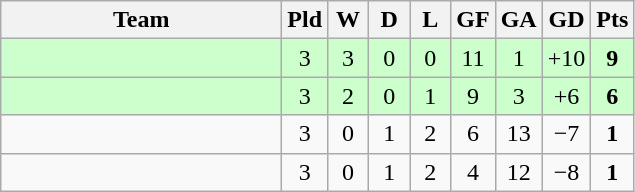<table class="wikitable" style="text-align:center;">
<tr>
<th width=180>Team</th>
<th width=20>Pld</th>
<th width=20>W</th>
<th width=20>D</th>
<th width=20>L</th>
<th width=20>GF</th>
<th width=20>GA</th>
<th width=20>GD</th>
<th width=20>Pts</th>
</tr>
<tr bgcolor=ccffcc>
<td align="left"></td>
<td>3</td>
<td>3</td>
<td>0</td>
<td>0</td>
<td>11</td>
<td>1</td>
<td>+10</td>
<td><strong>9</strong></td>
</tr>
<tr bgcolor=ccffcc>
<td align="left"></td>
<td>3</td>
<td>2</td>
<td>0</td>
<td>1</td>
<td>9</td>
<td>3</td>
<td>+6</td>
<td><strong>6</strong></td>
</tr>
<tr>
<td align="left"></td>
<td>3</td>
<td>0</td>
<td>1</td>
<td>2</td>
<td>6</td>
<td>13</td>
<td>−7</td>
<td><strong>1</strong></td>
</tr>
<tr>
<td align="left"><em></em></td>
<td>3</td>
<td>0</td>
<td>1</td>
<td>2</td>
<td>4</td>
<td>12</td>
<td>−8</td>
<td><strong>1</strong></td>
</tr>
</table>
